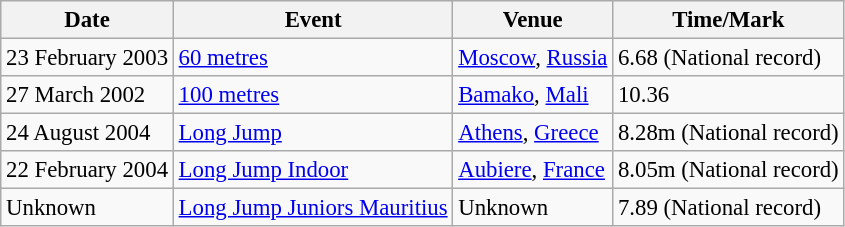<table class="wikitable" style="font-size: 95%;">
<tr>
<th>Date</th>
<th>Event</th>
<th>Venue</th>
<th>Time/Mark</th>
</tr>
<tr>
<td>23 February 2003</td>
<td><a href='#'>60 metres</a></td>
<td><a href='#'>Moscow</a>, <a href='#'>Russia</a></td>
<td>6.68 (National record)</td>
</tr>
<tr>
<td>27 March 2002</td>
<td><a href='#'>100 metres</a></td>
<td><a href='#'>Bamako</a>, <a href='#'>Mali</a></td>
<td>10.36</td>
</tr>
<tr>
<td>24 August 2004</td>
<td><a href='#'>Long Jump</a></td>
<td><a href='#'>Athens</a>, <a href='#'>Greece</a></td>
<td>8.28m  (National record)</td>
</tr>
<tr>
<td>22 February 2004</td>
<td><a href='#'>Long Jump Indoor</a></td>
<td><a href='#'>Aubiere</a>, <a href='#'>France</a></td>
<td>8.05m  (National record)</td>
</tr>
<tr>
<td>Unknown</td>
<td><a href='#'>Long Jump Juniors Mauritius</a></td>
<td>Unknown</td>
<td>7.89   (National record)</td>
</tr>
</table>
